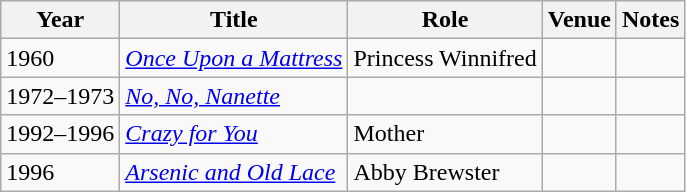<table class="wikitable sortable">
<tr>
<th>Year</th>
<th>Title</th>
<th>Role</th>
<th>Venue</th>
<th class="unsortable">Notes</th>
</tr>
<tr>
<td>1960</td>
<td><em><a href='#'>Once Upon a Mattress</a></em></td>
<td>Princess Winnifred</td>
<td></td>
<td></td>
</tr>
<tr>
<td>1972–1973</td>
<td><em><a href='#'>No, No, Nanette</a></em></td>
<td></td>
<td></td>
<td></td>
</tr>
<tr>
<td>1992–1996</td>
<td><em><a href='#'>Crazy for You</a></em></td>
<td>Mother</td>
<td></td>
<td></td>
</tr>
<tr>
<td>1996</td>
<td><em><a href='#'>Arsenic and Old Lace</a></em></td>
<td>Abby Brewster</td>
<td></td>
<td></td>
</tr>
</table>
